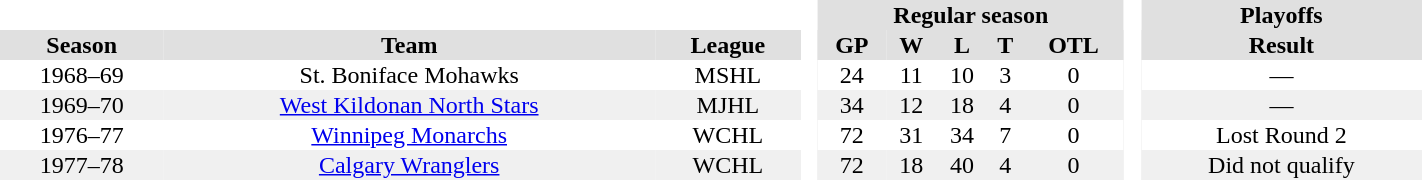<table border="0" cellpadding="1" cellspacing="0"  style="width:75%; text-align:center;">
<tr style="background:#e0e0e0;">
<th colspan="3" style="background:#fff;"> </th>
<th rowspan="99" style="background:#fff;"> </th>
<th colspan="5">Regular season</th>
<th rowspan="99" style="background:#fff;"> </th>
<th colspan="5">Playoffs</th>
</tr>
<tr style="background:#e0e0e0;">
<th>Season</th>
<th>Team</th>
<th>League</th>
<th>GP</th>
<th>W</th>
<th>L</th>
<th>T</th>
<th>OTL</th>
<th>Result</th>
</tr>
<tr>
<td>1968–69</td>
<td>St. Boniface Mohawks</td>
<td>MSHL</td>
<td>24</td>
<td>11</td>
<td>10</td>
<td>3</td>
<td>0</td>
<td>—</td>
</tr>
<tr bgcolor="#f0f0f0">
<td>1969–70</td>
<td><a href='#'>West Kildonan North Stars</a></td>
<td>MJHL</td>
<td>34</td>
<td>12</td>
<td>18</td>
<td>4</td>
<td>0</td>
<td>—</td>
</tr>
<tr>
<td>1976–77</td>
<td><a href='#'>Winnipeg Monarchs</a></td>
<td>WCHL</td>
<td>72</td>
<td>31</td>
<td>34</td>
<td>7</td>
<td>0</td>
<td>Lost Round 2</td>
</tr>
<tr bgcolor="#f0f0f0">
<td>1977–78</td>
<td><a href='#'>Calgary Wranglers</a></td>
<td>WCHL</td>
<td>72</td>
<td>18</td>
<td>40</td>
<td>4</td>
<td>0</td>
<td>Did not qualify</td>
</tr>
</table>
